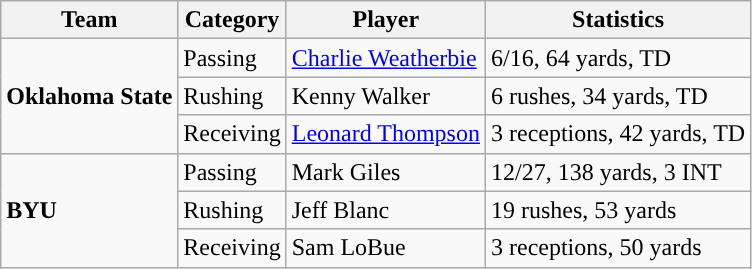<table class="wikitable" style="float: left;">
<tr>
<th>Team</th>
<th>Category</th>
<th>Player</th>
<th>Statistics</th>
</tr>
<tr>
<td rowspan=3><strong>Oklahoma State</strong></td>
<td>Passing</td>
<td><a href='#'>Charlie Weatherbie</a></td>
<td>6/16, 64 yards, TD</td>
</tr>
<tr>
<td>Rushing</td>
<td>Kenny Walker</td>
<td>6 rushes, 34 yards, TD</td>
</tr>
<tr>
<td>Receiving</td>
<td><a href='#'>Leonard Thompson</a></td>
<td>3 receptions, 42 yards, TD</td>
</tr>
<tr>
<td rowspan=3><strong>BYU</strong></td>
<td>Passing</td>
<td>Mark Giles</td>
<td>12/27, 138 yards, 3 INT</td>
</tr>
<tr>
<td>Rushing</td>
<td>Jeff Blanc</td>
<td>19 rushes, 53 yards</td>
</tr>
<tr>
<td>Receiving</td>
<td>Sam LoBue</td>
<td>3 receptions, 50 yards</td>
</tr>
</table>
